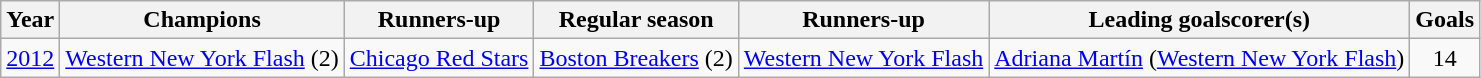<table class="wikitable">
<tr>
<th>Year</th>
<th>Champions<br></th>
<th>Runners-up</th>
<th>Regular season<br></th>
<th>Runners-up</th>
<th>Leading goalscorer(s)</th>
<th>Goals</th>
</tr>
<tr>
<td align=center><a href='#'>2012</a></td>
<td><a href='#'>Western New York Flash</a> (2)</td>
<td><a href='#'>Chicago Red Stars</a></td>
<td><a href='#'>Boston Breakers</a> (2)</td>
<td><a href='#'>Western New York Flash</a></td>
<td><a href='#'>Adriana Martín</a> (<a href='#'>Western New York Flash</a>)</td>
<td align=center>14</td>
</tr>
</table>
